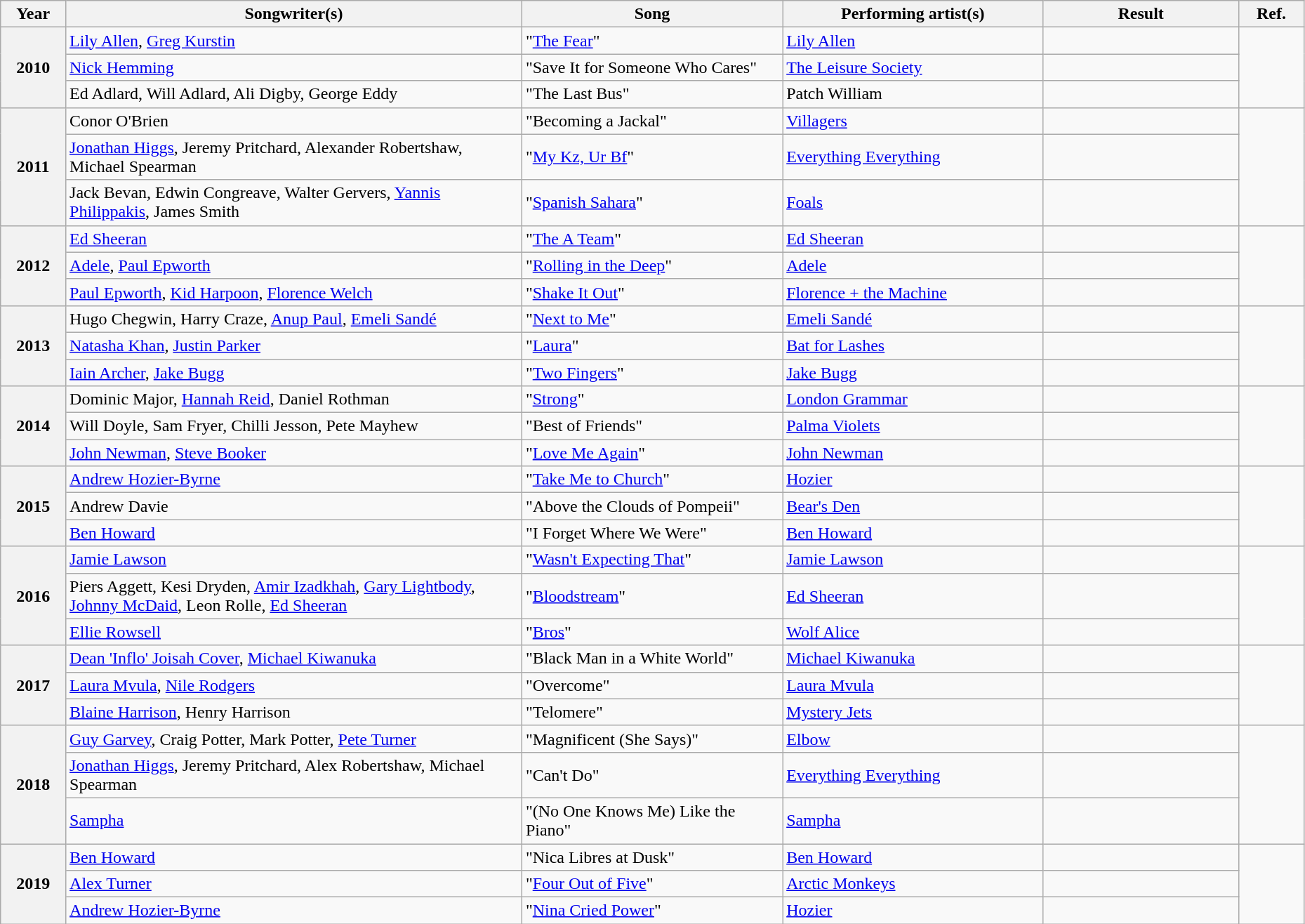<table class="wikitable sortable" style="width:98%">
<tr>
<th scope="col" width="5%">Year</th>
<th scope="col" width="35%">Songwriter(s)</th>
<th scope="col" width="20%">Song</th>
<th scope="col" width="20%">Performing artist(s)</th>
<th scope="col" width="15%">Result</th>
<th scope="col" class="unsortable" width="5%">Ref.</th>
</tr>
<tr>
<th scope="row" rowspan="3">2010</th>
<td><a href='#'>Lily Allen</a>, <a href='#'>Greg Kurstin</a></td>
<td>"<a href='#'>The Fear</a>"</td>
<td><a href='#'>Lily Allen</a></td>
<td></td>
<td align="center" rowspan="3"></td>
</tr>
<tr>
<td><a href='#'>Nick Hemming</a></td>
<td>"Save It for Someone Who Cares"</td>
<td><a href='#'>The Leisure Society</a></td>
<td></td>
</tr>
<tr>
<td>Ed Adlard, Will Adlard, Ali Digby, George Eddy</td>
<td>"The Last Bus"</td>
<td>Patch William</td>
<td></td>
</tr>
<tr>
<th scope="row" rowspan="3">2011</th>
<td>Conor O'Brien</td>
<td>"Becoming a Jackal"</td>
<td><a href='#'>Villagers</a></td>
<td></td>
<td align="center" rowspan="3"></td>
</tr>
<tr>
<td><a href='#'>Jonathan Higgs</a>, Jeremy Pritchard, Alexander Robertshaw, Michael Spearman</td>
<td>"<a href='#'>My Kz, Ur Bf</a>"</td>
<td><a href='#'>Everything Everything</a></td>
<td></td>
</tr>
<tr>
<td>Jack Bevan, Edwin Congreave, Walter Gervers, <a href='#'>Yannis Philippakis</a>, James Smith</td>
<td>"<a href='#'>Spanish Sahara</a>"</td>
<td><a href='#'>Foals</a></td>
<td></td>
</tr>
<tr>
<th scope="row" rowspan="3">2012</th>
<td><a href='#'>Ed Sheeran</a></td>
<td>"<a href='#'>The A Team</a>"</td>
<td><a href='#'>Ed Sheeran</a></td>
<td></td>
<td align="center" rowspan="3"></td>
</tr>
<tr>
<td><a href='#'>Adele</a>, <a href='#'>Paul Epworth</a></td>
<td>"<a href='#'>Rolling in the Deep</a>"</td>
<td><a href='#'>Adele</a></td>
<td></td>
</tr>
<tr>
<td><a href='#'>Paul Epworth</a>, <a href='#'>Kid Harpoon</a>, <a href='#'>Florence Welch</a></td>
<td>"<a href='#'>Shake It Out</a>"</td>
<td><a href='#'>Florence + the Machine</a></td>
<td></td>
</tr>
<tr>
<th scope="row" rowspan="3">2013</th>
<td>Hugo Chegwin, Harry Craze, <a href='#'>Anup Paul</a>, <a href='#'>Emeli Sandé</a></td>
<td>"<a href='#'>Next to Me</a>"</td>
<td><a href='#'>Emeli Sandé</a></td>
<td></td>
<td align="center" rowspan="3"></td>
</tr>
<tr>
<td><a href='#'>Natasha Khan</a>, <a href='#'>Justin Parker</a></td>
<td>"<a href='#'>Laura</a>"</td>
<td><a href='#'>Bat for Lashes</a></td>
<td></td>
</tr>
<tr>
<td><a href='#'>Iain Archer</a>, <a href='#'>Jake Bugg</a></td>
<td>"<a href='#'>Two Fingers</a>"</td>
<td><a href='#'>Jake Bugg</a></td>
<td></td>
</tr>
<tr>
<th scope="row" rowspan="3">2014</th>
<td>Dominic Major, <a href='#'>Hannah Reid</a>, Daniel Rothman</td>
<td>"<a href='#'>Strong</a>"</td>
<td><a href='#'>London Grammar</a></td>
<td></td>
<td align="center" rowspan="3"></td>
</tr>
<tr>
<td>Will Doyle, Sam Fryer, Chilli Jesson, Pete Mayhew</td>
<td>"Best of Friends"</td>
<td><a href='#'>Palma Violets</a></td>
<td></td>
</tr>
<tr>
<td><a href='#'>John Newman</a>, <a href='#'>Steve Booker</a></td>
<td>"<a href='#'>Love Me Again</a>"</td>
<td><a href='#'>John Newman</a></td>
<td></td>
</tr>
<tr>
<th scope="row" rowspan="3">2015</th>
<td><a href='#'>Andrew Hozier-Byrne</a></td>
<td>"<a href='#'>Take Me to Church</a>"</td>
<td><a href='#'>Hozier</a></td>
<td></td>
<td align="center" rowspan="3"></td>
</tr>
<tr>
<td>Andrew Davie</td>
<td>"Above the Clouds of Pompeii"</td>
<td><a href='#'>Bear's Den</a></td>
<td></td>
</tr>
<tr>
<td><a href='#'>Ben Howard</a></td>
<td>"I Forget Where We Were"</td>
<td><a href='#'>Ben Howard</a></td>
<td></td>
</tr>
<tr>
<th scope="row" rowspan="3">2016</th>
<td><a href='#'>Jamie Lawson</a></td>
<td>"<a href='#'>Wasn't Expecting That</a>"</td>
<td><a href='#'>Jamie Lawson</a></td>
<td></td>
<td align="center" rowspan="3"></td>
</tr>
<tr>
<td>Piers Aggett, Kesi Dryden, <a href='#'>Amir Izadkhah</a>, <a href='#'>Gary Lightbody</a>, <a href='#'>Johnny McDaid</a>, Leon Rolle, <a href='#'>Ed Sheeran</a></td>
<td>"<a href='#'>Bloodstream</a>"</td>
<td><a href='#'>Ed Sheeran</a></td>
<td></td>
</tr>
<tr>
<td><a href='#'>Ellie Rowsell</a></td>
<td>"<a href='#'>Bros</a>"</td>
<td><a href='#'>Wolf Alice</a></td>
<td></td>
</tr>
<tr>
<th scope="row" rowspan="3">2017</th>
<td><a href='#'>Dean 'Inflo' Joisah Cover</a>, <a href='#'>Michael Kiwanuka</a></td>
<td>"Black Man in a White World"</td>
<td><a href='#'>Michael Kiwanuka</a></td>
<td></td>
<td align="center" rowspan="3"></td>
</tr>
<tr>
<td><a href='#'>Laura Mvula</a>, <a href='#'>Nile Rodgers</a></td>
<td>"Overcome"</td>
<td><a href='#'>Laura Mvula</a></td>
<td></td>
</tr>
<tr>
<td><a href='#'>Blaine Harrison</a>, Henry Harrison</td>
<td>"Telomere"</td>
<td><a href='#'>Mystery Jets</a></td>
<td></td>
</tr>
<tr>
<th scope="row" rowspan="3">2018</th>
<td><a href='#'>Guy Garvey</a>, Craig Potter, Mark Potter, <a href='#'>Pete Turner</a></td>
<td>"Magnificent (She Says)"</td>
<td><a href='#'>Elbow</a></td>
<td></td>
<td align="center" rowspan="3"></td>
</tr>
<tr>
<td><a href='#'>Jonathan Higgs</a>, Jeremy Pritchard, Alex Robertshaw, Michael Spearman</td>
<td>"Can't Do"</td>
<td><a href='#'>Everything Everything</a></td>
<td></td>
</tr>
<tr>
<td><a href='#'>Sampha</a></td>
<td>"(No One Knows Me) Like the Piano"</td>
<td><a href='#'>Sampha</a></td>
<td></td>
</tr>
<tr>
<th scope="row" rowspan="3">2019</th>
<td><a href='#'>Ben Howard</a></td>
<td>"Nica Libres at Dusk"</td>
<td><a href='#'>Ben Howard</a></td>
<td></td>
<td align="center" rowspan="3"></td>
</tr>
<tr>
<td><a href='#'>Alex Turner</a></td>
<td>"<a href='#'>Four Out of Five</a>"</td>
<td><a href='#'>Arctic Monkeys</a></td>
<td></td>
</tr>
<tr>
<td><a href='#'>Andrew Hozier-Byrne</a></td>
<td>"<a href='#'>Nina Cried Power</a>"</td>
<td><a href='#'>Hozier</a></td>
<td></td>
</tr>
</table>
